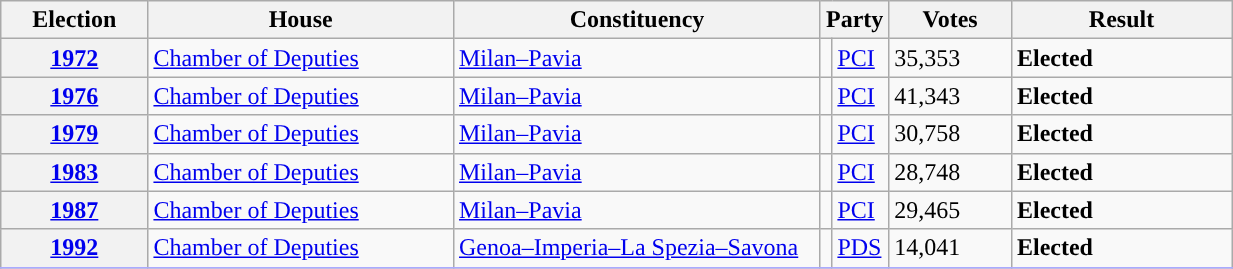<table class=wikitable style="width:65%; border:1px #AAAAFF solid">
<tr>
<th width=12%>Election</th>
<th width=25%>House</th>
<th width=30%>Constituency</th>
<th width=5% colspan="2">Party</th>
<th width=10%>Votes</th>
<th width=25%>Result</th>
</tr>
<tr>
<th><a href='#'>1972</a></th>
<td><a href='#'>Chamber of Deputies</a></td>
<td><a href='#'>Milan–Pavia</a></td>
<td></td>
<td><a href='#'>PCI</a></td>
<td>35,353</td>
<td> <strong>Elected</strong></td>
</tr>
<tr>
<th><a href='#'>1976</a></th>
<td><a href='#'>Chamber of Deputies</a></td>
<td><a href='#'>Milan–Pavia</a></td>
<td></td>
<td><a href='#'>PCI</a></td>
<td>41,343</td>
<td> <strong>Elected</strong></td>
</tr>
<tr>
<th><a href='#'>1979</a></th>
<td><a href='#'>Chamber of Deputies</a></td>
<td><a href='#'>Milan–Pavia</a></td>
<td></td>
<td><a href='#'>PCI</a></td>
<td>30,758</td>
<td> <strong>Elected</strong></td>
</tr>
<tr>
<th><a href='#'>1983</a></th>
<td><a href='#'>Chamber of Deputies</a></td>
<td><a href='#'>Milan–Pavia</a></td>
<td></td>
<td><a href='#'>PCI</a></td>
<td>28,748</td>
<td> <strong>Elected</strong></td>
</tr>
<tr>
<th><a href='#'>1987</a></th>
<td><a href='#'>Chamber of Deputies</a></td>
<td><a href='#'>Milan–Pavia</a></td>
<td></td>
<td><a href='#'>PCI</a></td>
<td>29,465</td>
<td> <strong>Elected</strong></td>
</tr>
<tr>
<th><a href='#'>1992</a></th>
<td><a href='#'>Chamber of Deputies</a></td>
<td><a href='#'>Genoa–Imperia–La Spezia–Savona</a></td>
<td></td>
<td><a href='#'>PDS</a></td>
<td>14,041</td>
<td> <strong>Elected</strong></td>
</tr>
<tr>
</tr>
</table>
